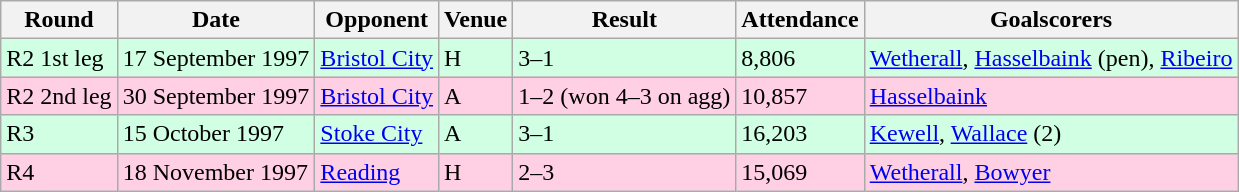<table class="wikitable">
<tr>
<th>Round</th>
<th>Date</th>
<th>Opponent</th>
<th>Venue</th>
<th>Result</th>
<th>Attendance</th>
<th>Goalscorers</th>
</tr>
<tr style="background-color: #d0ffe3;">
<td>R2 1st leg</td>
<td>17 September 1997</td>
<td><a href='#'>Bristol City</a></td>
<td>H</td>
<td>3–1</td>
<td>8,806</td>
<td><a href='#'>Wetherall</a>, <a href='#'>Hasselbaink</a> (pen), <a href='#'>Ribeiro</a></td>
</tr>
<tr style="background-color: #ffd0e3;">
<td>R2 2nd leg</td>
<td>30 September 1997</td>
<td><a href='#'>Bristol City</a></td>
<td>A</td>
<td>1–2 (won 4–3 on agg)</td>
<td>10,857</td>
<td><a href='#'>Hasselbaink</a></td>
</tr>
<tr style="background-color: #d0ffe3;">
<td>R3</td>
<td>15 October 1997</td>
<td><a href='#'>Stoke City</a></td>
<td>A</td>
<td>3–1 </td>
<td>16,203</td>
<td><a href='#'>Kewell</a>, <a href='#'>Wallace</a> (2)</td>
</tr>
<tr style="background-color: #ffd0e3;">
<td>R4</td>
<td>18 November 1997</td>
<td><a href='#'>Reading</a></td>
<td>H</td>
<td>2–3</td>
<td>15,069</td>
<td><a href='#'>Wetherall</a>, <a href='#'>Bowyer</a></td>
</tr>
</table>
